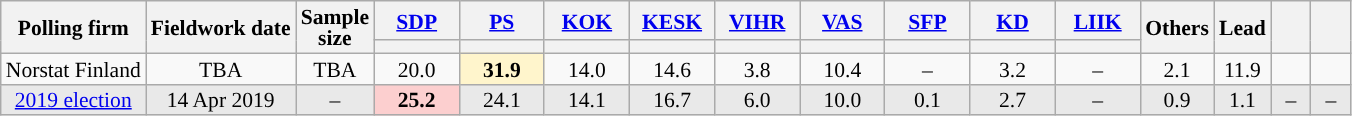<table class="wikitable sortable mw-datatable" style="text-align:center;font-size:90%;line-height:14px;">
<tr>
<th rowspan="2">Polling firm</th>
<th rowspan="2">Fieldwork date</th>
<th rowspan="2">Sample<br>size</th>
<th class="unsortable" style="width:50px;"><a href='#'>SDP</a></th>
<th class="unsortable" style="width:50px;"><a href='#'>PS</a></th>
<th class="unsortable" style="width:50px;"><a href='#'>KOK</a></th>
<th class="unsortable" style="width:50px;"><a href='#'>KESK</a></th>
<th class="unsortable" style="width:50px;"><a href='#'>VIHR</a></th>
<th class="unsortable" style="width:50px;"><a href='#'>VAS</a></th>
<th class="unsortable" style="width:50px;"><a href='#'>SFP</a></th>
<th class="unsortable" style="width:50px;"><a href='#'>KD</a></th>
<th class="unsortable" style="width:50px;"><a href='#'>LIIK</a></th>
<th class="unsortable" style="width:30px;" rowspan="2">Others</th>
<th class="unsortable" style="width:30px;" rowspan="2">Lead</th>
<th class="unsortable" style="width:20px;" rowspan="2"></th>
<th class="unsortable" style="width:20px;" rowspan="2"></th>
</tr>
<tr>
<th data-sort-type="number" style="background:"></th>
<th data-sort-type="number" style="background:"></th>
<th data-sort-type="number" style="background:"></th>
<th data-sort-type="number" style="background:"></th>
<th data-sort-type="number" style="background:"></th>
<th data-sort-type="number" style="background:"></th>
<th data-sort-type="number" style="background:"></th>
<th data-sort-type="number" style="background:"></th>
<th data-sort-type="number" style="background:"></th>
</tr>
<tr>
<td>Norstat Finland</td>
<td data-sort-value="2023-03-01">TBA</td>
<td>TBA</td>
<td>20.0</td>
<td style="background:#FFF5CC;"><strong>31.9</strong></td>
<td>14.0</td>
<td>14.6</td>
<td>3.8</td>
<td>10.4</td>
<td>–</td>
<td>3.2</td>
<td>–</td>
<td>2.1</td>
<td style="background:">11.9</td>
<td></td>
<td></td>
</tr>
<tr style="background:#E9E9E9;">
<td><a href='#'>2019 election</a></td>
<td data-sort-value="2019-04-14">14 Apr 2019</td>
<td>–</td>
<td style="background:#FCCFCF;"><strong>25.2</strong></td>
<td>24.1</td>
<td>14.1</td>
<td>16.7</td>
<td>6.0</td>
<td>10.0</td>
<td>0.1</td>
<td>2.7</td>
<td>–</td>
<td>0.9</td>
<td style="background:">1.1</td>
<td>–</td>
<td>–</td>
</tr>
</table>
